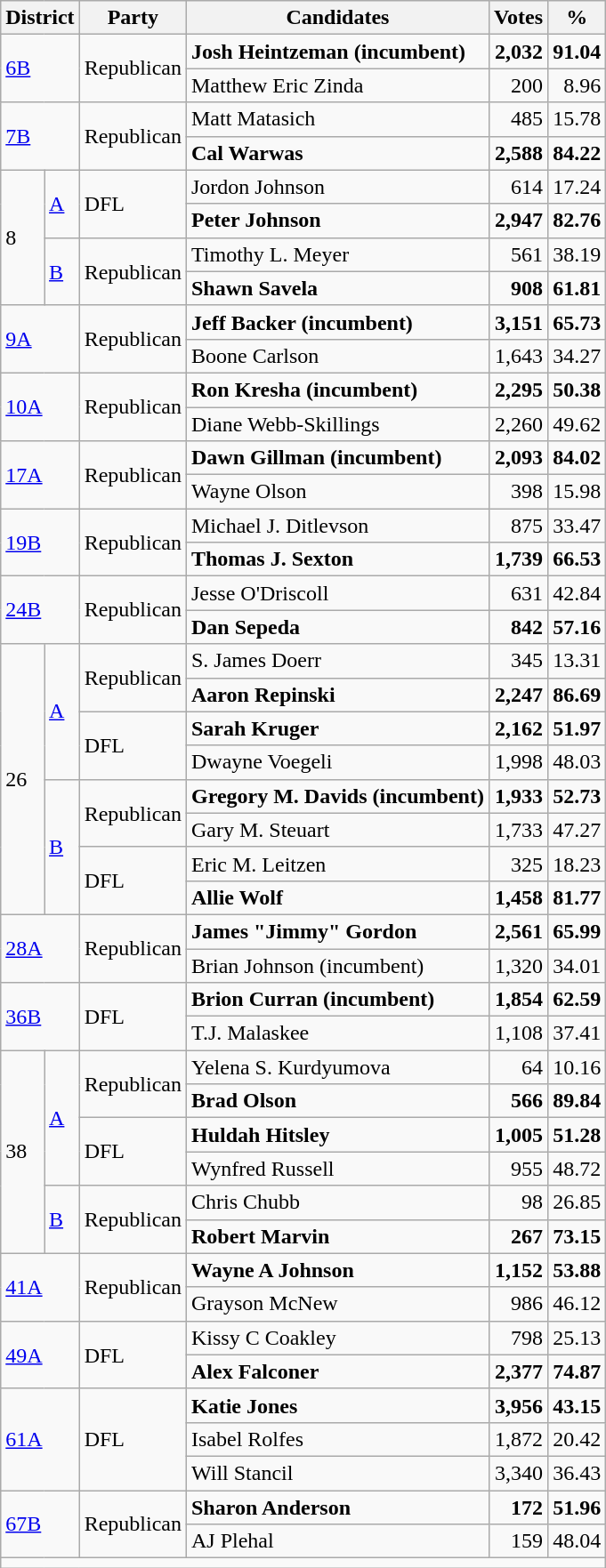<table class="wikitable mw-collapsible mw-collapsed">
<tr>
<th colspan="2">District</th>
<th>Party</th>
<th>Candidates</th>
<th>Votes</th>
<th>%</th>
</tr>
<tr>
<td colspan="2" rowspan="2" id="1Ape"><a href='#'>6B</a></td>
<td rowspan="2" >Republican</td>
<td><strong>Josh Heintzeman (incumbent)</strong></td>
<td align="right"><strong>2,032</strong></td>
<td align="right"><strong>91.04</strong></td>
</tr>
<tr>
<td>Matthew Eric Zinda</td>
<td align="right">200</td>
<td align="right">8.96</td>
</tr>
<tr>
<td colspan="2" rowspan="2" id="1Ape"><a href='#'>7B</a></td>
<td rowspan="2" >Republican</td>
<td>Matt Matasich</td>
<td align="right">485</td>
<td align="right">15.78</td>
</tr>
<tr>
<td><strong>Cal Warwas</strong></td>
<td align="right"><strong>2,588</strong></td>
<td align="right"><strong>84.22</strong></td>
</tr>
<tr>
<td rowspan="4" id="1Ape">8</td>
<td rowspan="2" id="1Ape"><a href='#'>A</a></td>
<td rowspan="2" >DFL</td>
<td>Jordon Johnson</td>
<td align="right">614</td>
<td align="right">17.24</td>
</tr>
<tr>
<td><strong>Peter Johnson</strong></td>
<td align="right"><strong>2,947</strong></td>
<td align="right"><strong>82.76</strong></td>
</tr>
<tr>
<td rowspan="2" id="1Ape"><a href='#'>B</a></td>
<td rowspan="2" >Republican</td>
<td>Timothy L. Meyer</td>
<td align="right">561</td>
<td align="right">38.19</td>
</tr>
<tr>
<td><strong>Shawn Savela</strong></td>
<td align="right"><strong>908</strong></td>
<td align="right"><strong>61.81</strong></td>
</tr>
<tr>
<td colspan="2" rowspan="2" id="1Ape"><a href='#'>9A</a></td>
<td rowspan="2" >Republican</td>
<td><strong>Jeff Backer (incumbent)</strong></td>
<td align="right"><strong>3,151</strong></td>
<td align="right"><strong>65.73</strong></td>
</tr>
<tr>
<td>Boone Carlson</td>
<td align="right">1,643</td>
<td align="right">34.27</td>
</tr>
<tr>
<td colspan="2" rowspan="2" id="1Ape"><a href='#'>10A</a></td>
<td rowspan="2" >Republican</td>
<td><strong>Ron Kresha (incumbent)</strong></td>
<td align="right"><strong>2,295</strong></td>
<td align="right"><strong>50.38</strong></td>
</tr>
<tr>
<td>Diane Webb-Skillings</td>
<td align="right">2,260</td>
<td align="right">49.62</td>
</tr>
<tr>
<td colspan="2" rowspan="2" id="1Ape"><a href='#'>17A</a></td>
<td rowspan="2" >Republican</td>
<td><strong>Dawn Gillman (incumbent)</strong></td>
<td align="right"><strong>2,093</strong></td>
<td align="right"><strong>84.02</strong></td>
</tr>
<tr>
<td>Wayne Olson</td>
<td align="right">398</td>
<td align="right">15.98</td>
</tr>
<tr>
<td colspan="2" rowspan="2" id="1Ape"><a href='#'>19B</a></td>
<td rowspan="2" >Republican</td>
<td>Michael J. Ditlevson</td>
<td align="right">875</td>
<td align="right">33.47</td>
</tr>
<tr>
<td><strong>Thomas J. Sexton</strong></td>
<td align="right"><strong>1,739</strong></td>
<td align="right"><strong>66.53</strong></td>
</tr>
<tr>
<td colspan="2" rowspan="2" id="1Ape"><a href='#'>24B</a></td>
<td rowspan="2" >Republican</td>
<td>Jesse O'Driscoll</td>
<td align="right">631</td>
<td align="right">42.84</td>
</tr>
<tr>
<td><strong>Dan Sepeda</strong></td>
<td align="right"><strong>842</strong></td>
<td align="right"><strong>57.16</strong></td>
</tr>
<tr>
<td rowspan="8" id="1Ape">26</td>
<td rowspan="4"><a href='#'>A</a></td>
<td rowspan="2" >Republican</td>
<td>S. James Doerr</td>
<td align="right">345</td>
<td align="right">13.31</td>
</tr>
<tr>
<td><strong>Aaron Repinski</strong></td>
<td align="right"><strong>2,247</strong></td>
<td align="right"><strong>86.69</strong></td>
</tr>
<tr>
<td rowspan="2" >DFL</td>
<td><strong>Sarah Kruger</strong></td>
<td align="right"><strong>2,162</strong></td>
<td align="right"><strong>51.97</strong></td>
</tr>
<tr>
<td>Dwayne Voegeli</td>
<td align="right">1,998</td>
<td align="right">48.03</td>
</tr>
<tr>
<td rowspan="4"><a href='#'>B</a></td>
<td rowspan="2" >Republican</td>
<td><strong>Gregory M. Davids (incumbent)</strong></td>
<td align="right"><strong>1,933</strong></td>
<td align="right"><strong>52.73</strong></td>
</tr>
<tr>
<td>Gary M. Steuart</td>
<td align="right">1,733</td>
<td align="right">47.27</td>
</tr>
<tr>
<td rowspan="2" >DFL</td>
<td>Eric M. Leitzen</td>
<td align="right">325</td>
<td align="right">18.23</td>
</tr>
<tr>
<td><strong>Allie Wolf</strong></td>
<td align="right"><strong>1,458</strong></td>
<td align="right"><strong>81.77</strong></td>
</tr>
<tr>
<td colspan="2" rowspan="2" id="1Ape"><a href='#'>28A</a></td>
<td rowspan="2" >Republican</td>
<td><strong>James "Jimmy" Gordon</strong></td>
<td align="right"><strong>2,561</strong></td>
<td align="right"><strong>65.99</strong></td>
</tr>
<tr>
<td>Brian Johnson (incumbent)</td>
<td align="right">1,320</td>
<td align="right">34.01</td>
</tr>
<tr>
<td colspan="2" rowspan="2" id="1Ape"><a href='#'>36B</a></td>
<td rowspan="2" >DFL</td>
<td><strong>Brion Curran (incumbent)</strong></td>
<td align="right"><strong>1,854</strong></td>
<td align="right"><strong>62.59</strong></td>
</tr>
<tr>
<td>T.J. Malaskee</td>
<td align="right">1,108</td>
<td align="right">37.41</td>
</tr>
<tr>
<td rowspan="6" id="1Ape">38</td>
<td rowspan="4"><a href='#'>A</a></td>
<td rowspan="2" >Republican</td>
<td>Yelena S. Kurdyumova</td>
<td align="right">64</td>
<td align="right">10.16</td>
</tr>
<tr>
<td><strong>Brad Olson</strong></td>
<td align="right"><strong>566</strong></td>
<td align="right"><strong>89.84</strong></td>
</tr>
<tr>
<td rowspan="2" >DFL</td>
<td><strong>Huldah Hitsley</strong></td>
<td align="right"><strong>1,005</strong></td>
<td align="right"><strong>51.28</strong></td>
</tr>
<tr>
<td>Wynfred Russell</td>
<td align="right">955</td>
<td align="right">48.72</td>
</tr>
<tr>
<td rowspan="2"><a href='#'>B</a></td>
<td rowspan="2" >Republican</td>
<td>Chris Chubb</td>
<td align="right">98</td>
<td align="right">26.85</td>
</tr>
<tr>
<td><strong>Robert Marvin</strong></td>
<td align="right"><strong>267</strong></td>
<td align="right"><strong>73.15</strong></td>
</tr>
<tr>
<td colspan="2" rowspan="2" id="1Ape"><a href='#'>41A</a></td>
<td rowspan="2" >Republican</td>
<td><strong>Wayne A Johnson</strong></td>
<td align="right"><strong>1,152</strong></td>
<td align="right"><strong>53.88</strong></td>
</tr>
<tr>
<td>Grayson McNew</td>
<td align="right">986</td>
<td align="right">46.12</td>
</tr>
<tr>
<td colspan="2" rowspan="2" id="1Ape"><a href='#'>49A</a></td>
<td rowspan="2" >DFL</td>
<td>Kissy C Coakley</td>
<td align="right">798</td>
<td align="right">25.13</td>
</tr>
<tr>
<td><strong>Alex Falconer</strong></td>
<td align="right"><strong>2,377</strong></td>
<td align="right"><strong>74.87</strong></td>
</tr>
<tr>
<td colspan="2" rowspan="3" id="1Ape"><a href='#'>61A</a></td>
<td rowspan="3" >DFL</td>
<td><strong>Katie Jones</strong></td>
<td align="right"><strong>3,956</strong></td>
<td align="right"><strong>43.15</strong></td>
</tr>
<tr>
<td>Isabel Rolfes</td>
<td align="right">1,872</td>
<td align="right">20.42</td>
</tr>
<tr>
<td>Will Stancil</td>
<td align="right">3,340</td>
<td align="right">36.43</td>
</tr>
<tr>
<td colspan="2" rowspan="2" id="1Ape"><a href='#'>67B</a></td>
<td rowspan="2" >Republican</td>
<td><strong>Sharon Anderson</strong></td>
<td align="right"><strong>172</strong></td>
<td align="right"><strong>51.96</strong></td>
</tr>
<tr>
<td>AJ Plehal</td>
<td align="right">159</td>
<td align="right">48.04</td>
</tr>
<tr>
<td colspan="6"></td>
</tr>
</table>
